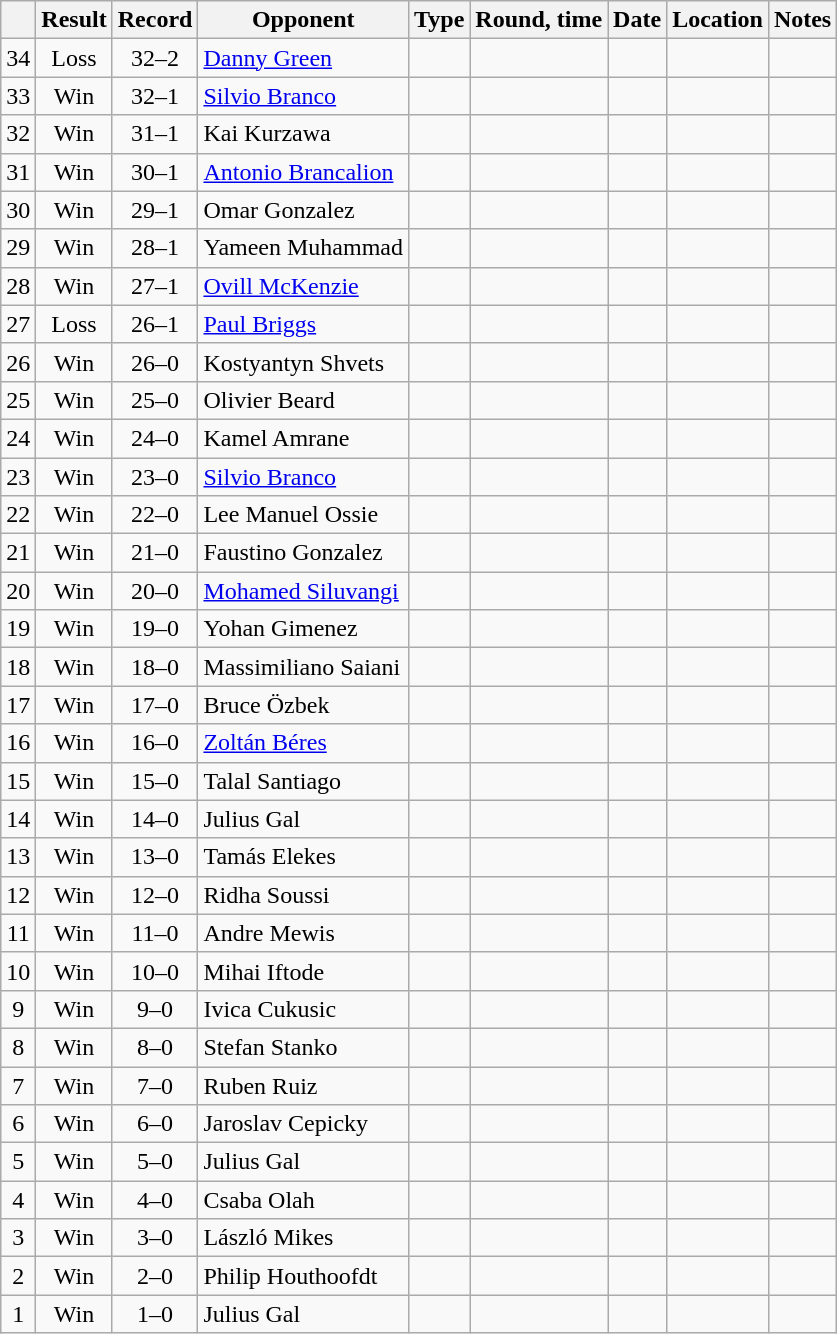<table class="wikitable" style="text-align:center">
<tr>
<th></th>
<th>Result</th>
<th>Record</th>
<th>Opponent</th>
<th>Type</th>
<th>Round, time</th>
<th>Date</th>
<th>Location</th>
<th>Notes</th>
</tr>
<tr>
<td>34</td>
<td>Loss</td>
<td>32–2</td>
<td align=left> <a href='#'>Danny Green</a></td>
<td></td>
<td></td>
<td></td>
<td align=left> </td>
<td align=left></td>
</tr>
<tr>
<td>33</td>
<td>Win</td>
<td>32–1</td>
<td align=left> <a href='#'>Silvio Branco</a></td>
<td></td>
<td></td>
<td></td>
<td align=left> </td>
<td align=left></td>
</tr>
<tr>
<td>32</td>
<td>Win</td>
<td>31–1</td>
<td align=left> Kai Kurzawa</td>
<td></td>
<td></td>
<td></td>
<td align=left> </td>
<td align=left></td>
</tr>
<tr>
<td>31</td>
<td>Win</td>
<td>30–1</td>
<td align=left> <a href='#'>Antonio Brancalion</a></td>
<td></td>
<td></td>
<td></td>
<td align=left> </td>
<td align=left></td>
</tr>
<tr>
<td>30</td>
<td>Win</td>
<td>29–1</td>
<td align=left> Omar Gonzalez</td>
<td></td>
<td></td>
<td></td>
<td align=left> </td>
<td align=left></td>
</tr>
<tr>
<td>29</td>
<td>Win</td>
<td>28–1</td>
<td align=left> Yameen Muhammad</td>
<td></td>
<td></td>
<td></td>
<td align=left> </td>
<td align=left></td>
</tr>
<tr>
<td>28</td>
<td>Win</td>
<td>27–1</td>
<td align=left> <a href='#'>Ovill McKenzie</a></td>
<td></td>
<td></td>
<td></td>
<td align=left> </td>
<td align=left></td>
</tr>
<tr>
<td>27</td>
<td>Loss</td>
<td>26–1</td>
<td align=left> <a href='#'>Paul Briggs</a></td>
<td></td>
<td></td>
<td></td>
<td align=left> </td>
<td align=left></td>
</tr>
<tr>
<td>26</td>
<td>Win</td>
<td>26–0</td>
<td align=left> Kostyantyn Shvets</td>
<td></td>
<td></td>
<td></td>
<td align=left> </td>
<td align=left></td>
</tr>
<tr>
<td>25</td>
<td>Win</td>
<td>25–0</td>
<td align=left> Olivier Beard</td>
<td></td>
<td></td>
<td></td>
<td align=left> </td>
<td align=left></td>
</tr>
<tr>
<td>24</td>
<td>Win</td>
<td>24–0</td>
<td align=left> Kamel Amrane</td>
<td></td>
<td></td>
<td></td>
<td align=left> </td>
<td align=left></td>
</tr>
<tr>
<td>23</td>
<td>Win</td>
<td>23–0</td>
<td align=left> <a href='#'>Silvio Branco</a></td>
<td></td>
<td></td>
<td></td>
<td align=left> </td>
<td align=left></td>
</tr>
<tr>
<td>22</td>
<td>Win</td>
<td>22–0</td>
<td align=left> Lee Manuel Ossie</td>
<td></td>
<td></td>
<td></td>
<td align=left> </td>
<td align=left></td>
</tr>
<tr>
<td>21</td>
<td>Win</td>
<td>21–0</td>
<td align=left> Faustino Gonzalez</td>
<td></td>
<td></td>
<td></td>
<td align=left> </td>
<td align=left></td>
</tr>
<tr>
<td>20</td>
<td>Win</td>
<td>20–0</td>
<td align=left> <a href='#'>Mohamed Siluvangi</a></td>
<td></td>
<td></td>
<td></td>
<td align=left> </td>
<td align=left></td>
</tr>
<tr>
<td>19</td>
<td>Win</td>
<td>19–0</td>
<td align=left> Yohan Gimenez</td>
<td></td>
<td></td>
<td></td>
<td align=left> </td>
<td align=left></td>
</tr>
<tr>
<td>18</td>
<td>Win</td>
<td>18–0</td>
<td align=left> Massimiliano Saiani</td>
<td></td>
<td></td>
<td></td>
<td align=left> </td>
<td align=left></td>
</tr>
<tr>
<td>17</td>
<td>Win</td>
<td>17–0</td>
<td align=left> Bruce Özbek</td>
<td></td>
<td></td>
<td></td>
<td align=left></td>
<td align=left></td>
</tr>
<tr>
<td>16</td>
<td>Win</td>
<td>16–0</td>
<td align=left> <a href='#'>Zoltán Béres</a></td>
<td></td>
<td></td>
<td></td>
<td align=left> </td>
<td align=left></td>
</tr>
<tr>
<td>15</td>
<td>Win</td>
<td>15–0</td>
<td align=left> Talal Santiago</td>
<td></td>
<td></td>
<td></td>
<td align=left> </td>
<td align=left></td>
</tr>
<tr>
<td>14</td>
<td>Win</td>
<td>14–0</td>
<td align=left> Julius Gal</td>
<td></td>
<td></td>
<td></td>
<td align=left> </td>
<td align=left></td>
</tr>
<tr>
<td>13</td>
<td>Win</td>
<td>13–0</td>
<td align=left> Tamás Elekes</td>
<td></td>
<td></td>
<td></td>
<td align=left> </td>
<td align=left></td>
</tr>
<tr>
<td>12</td>
<td>Win</td>
<td>12–0</td>
<td align=left> Ridha Soussi</td>
<td></td>
<td></td>
<td></td>
<td align=left> </td>
<td align=left></td>
</tr>
<tr>
<td>11</td>
<td>Win</td>
<td>11–0</td>
<td align=left> Andre Mewis</td>
<td></td>
<td></td>
<td></td>
<td align=left> </td>
<td align=left></td>
</tr>
<tr>
<td>10</td>
<td>Win</td>
<td>10–0</td>
<td align=left> Mihai Iftode</td>
<td></td>
<td></td>
<td></td>
<td align=left> </td>
<td align=left></td>
</tr>
<tr>
<td>9</td>
<td>Win</td>
<td>9–0</td>
<td align=left> Ivica Cukusic</td>
<td></td>
<td></td>
<td></td>
<td align=left> </td>
<td align=left></td>
</tr>
<tr>
<td>8</td>
<td>Win</td>
<td>8–0</td>
<td align=left> Stefan Stanko</td>
<td></td>
<td></td>
<td></td>
<td align=left> </td>
<td align=left></td>
</tr>
<tr>
<td>7</td>
<td>Win</td>
<td>7–0</td>
<td align=left> Ruben Ruiz</td>
<td></td>
<td></td>
<td></td>
<td align=left> </td>
<td align=left></td>
</tr>
<tr>
<td>6</td>
<td>Win</td>
<td>6–0</td>
<td align=left> Jaroslav Cepicky</td>
<td></td>
<td></td>
<td></td>
<td align=left> </td>
<td align=left></td>
</tr>
<tr>
<td>5</td>
<td>Win</td>
<td>5–0</td>
<td align=left> Julius Gal</td>
<td></td>
<td></td>
<td></td>
<td align=left> </td>
<td align=left></td>
</tr>
<tr>
<td>4</td>
<td>Win</td>
<td>4–0</td>
<td align=left> Csaba Olah</td>
<td></td>
<td></td>
<td></td>
<td align=left> </td>
<td align=left></td>
</tr>
<tr>
<td>3</td>
<td>Win</td>
<td>3–0</td>
<td align=left> László Mikes</td>
<td></td>
<td></td>
<td></td>
<td align=left> </td>
<td align=left></td>
</tr>
<tr>
<td>2</td>
<td>Win</td>
<td>2–0</td>
<td align=left> Philip Houthoofdt</td>
<td></td>
<td></td>
<td></td>
<td align=left> </td>
<td align=left></td>
</tr>
<tr>
<td>1</td>
<td>Win</td>
<td>1–0</td>
<td align=left> Julius Gal</td>
<td></td>
<td></td>
<td></td>
<td align=left> </td>
<td align=left></td>
</tr>
</table>
